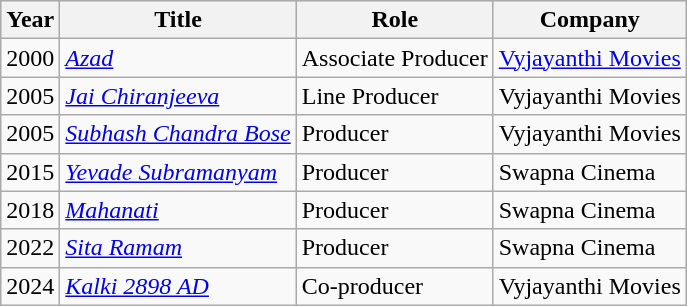<table class="wikitable">
<tr style="background:#d1e4fd;">
<th>Year</th>
<th>Title</th>
<th>Role</th>
<th>Company</th>
</tr>
<tr>
<td>2000</td>
<td><em><a href='#'>Azad</a></em></td>
<td>Associate Producer</td>
<td><a href='#'>Vyjayanthi Movies</a></td>
</tr>
<tr>
<td>2005</td>
<td><em><a href='#'>Jai Chiranjeeva</a></em></td>
<td>Line Producer</td>
<td>Vyjayanthi Movies</td>
</tr>
<tr>
<td>2005</td>
<td><em><a href='#'>Subhash Chandra Bose</a></em></td>
<td>Producer</td>
<td>Vyjayanthi Movies</td>
</tr>
<tr>
<td>2015</td>
<td><em><a href='#'>Yevade Subramanyam</a></em></td>
<td>Producer</td>
<td>Swapna Cinema</td>
</tr>
<tr>
<td>2018</td>
<td><em><a href='#'>Mahanati</a></em></td>
<td>Producer</td>
<td>Swapna Cinema</td>
</tr>
<tr>
<td>2022</td>
<td><em><a href='#'>Sita Ramam</a></em></td>
<td>Producer</td>
<td>Swapna Cinema</td>
</tr>
<tr>
<td>2024</td>
<td><em><a href='#'>Kalki 2898 AD</a></em></td>
<td>Co-producer</td>
<td>Vyjayanthi Movies</td>
</tr>
</table>
